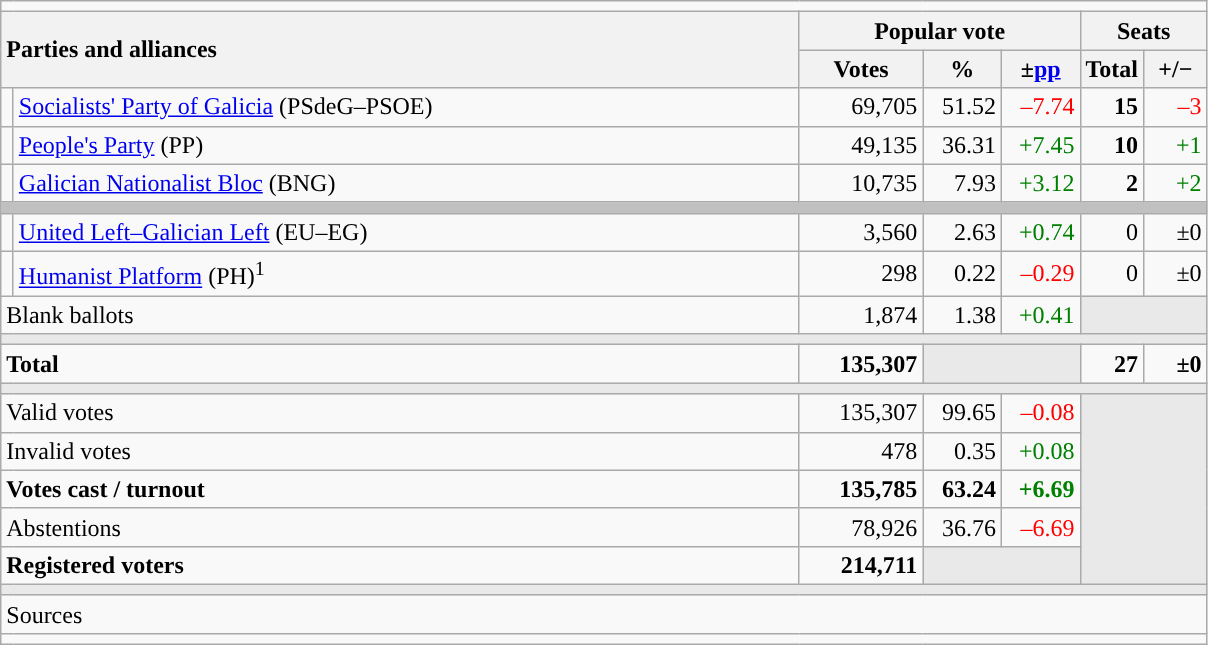<table class="wikitable" style="text-align:right;">
<tr>
<td colspan="7"></td>
</tr>
<tr>
<th style="text-align:left;" rowspan="2" colspan="2" width="525">Parties and alliances</th>
<th colspan="3">Popular vote</th>
<th colspan="2">Seats</th>
</tr>
<tr>
<th width="75">Votes</th>
<th width="45">%</th>
<th width="45">±<a href='#'>pp</a></th>
<th width="35">Total</th>
<th width="35">+/−</th>
</tr>
<tr>
<td width="1" style="color:inherit;background:"></td>
<td align="left"><a href='#'>Socialists' Party of Galicia</a> (PSdeG–PSOE)</td>
<td>69,705</td>
<td>51.52</td>
<td style="color:red;">–7.74</td>
<td><strong>15</strong></td>
<td style="color:red;">–3</td>
</tr>
<tr>
<td style="color:inherit;background:"></td>
<td align="left"><a href='#'>People's Party</a> (PP)</td>
<td>49,135</td>
<td>36.31</td>
<td style="color:green;">+7.45</td>
<td><strong>10</strong></td>
<td style="color:green;">+1</td>
</tr>
<tr>
<td style="color:inherit;background:"></td>
<td align="left"><a href='#'>Galician Nationalist Bloc</a> (BNG)</td>
<td>10,735</td>
<td>7.93</td>
<td style="color:green;">+3.12</td>
<td><strong>2</strong></td>
<td style="color:green;">+2</td>
</tr>
<tr>
<td colspan="7" bgcolor="#C0C0C0"></td>
</tr>
<tr>
<td style="color:inherit;background:"></td>
<td align="left"><a href='#'>United Left–Galician Left</a> (EU–EG)</td>
<td>3,560</td>
<td>2.63</td>
<td style="color:green;">+0.74</td>
<td>0</td>
<td>±0</td>
</tr>
<tr>
<td style="color:inherit;background:"></td>
<td align="left"><a href='#'>Humanist Platform</a> (PH)<sup>1</sup></td>
<td>298</td>
<td>0.22</td>
<td style="color:red;">–0.29</td>
<td>0</td>
<td>±0</td>
</tr>
<tr>
<td align="left" colspan="2">Blank ballots</td>
<td>1,874</td>
<td>1.38</td>
<td style="color:green;">+0.41</td>
<td bgcolor="#E9E9E9" colspan="2"></td>
</tr>
<tr>
<td colspan="7" bgcolor="#E9E9E9"></td>
</tr>
<tr style="font-weight:bold;">
<td align="left" colspan="2">Total</td>
<td>135,307</td>
<td bgcolor="#E9E9E9" colspan="2"></td>
<td>27</td>
<td>±0</td>
</tr>
<tr>
<td colspan="7" bgcolor="#E9E9E9"></td>
</tr>
<tr>
<td align="left" colspan="2">Valid votes</td>
<td>135,307</td>
<td>99.65</td>
<td style="color:red;">–0.08</td>
<td bgcolor="#E9E9E9" colspan="2" rowspan="5"></td>
</tr>
<tr>
<td align="left" colspan="2">Invalid votes</td>
<td>478</td>
<td>0.35</td>
<td style="color:green;">+0.08</td>
</tr>
<tr style="font-weight:bold;">
<td align="left" colspan="2">Votes cast / turnout</td>
<td>135,785</td>
<td>63.24</td>
<td style="color:green;">+6.69</td>
</tr>
<tr>
<td align="left" colspan="2">Abstentions</td>
<td>78,926</td>
<td>36.76</td>
<td style="color:red;">–6.69</td>
</tr>
<tr style="font-weight:bold;">
<td align="left" colspan="2">Registered voters</td>
<td>214,711</td>
<td bgcolor="#E9E9E9" colspan="2"></td>
</tr>
<tr>
<td colspan="7" bgcolor="#E9E9E9"></td>
</tr>
<tr>
<td align="left" colspan="7">Sources</td>
</tr>
<tr>
<td colspan="7" style="text-align:left; max-width:790px;"></td>
</tr>
</table>
